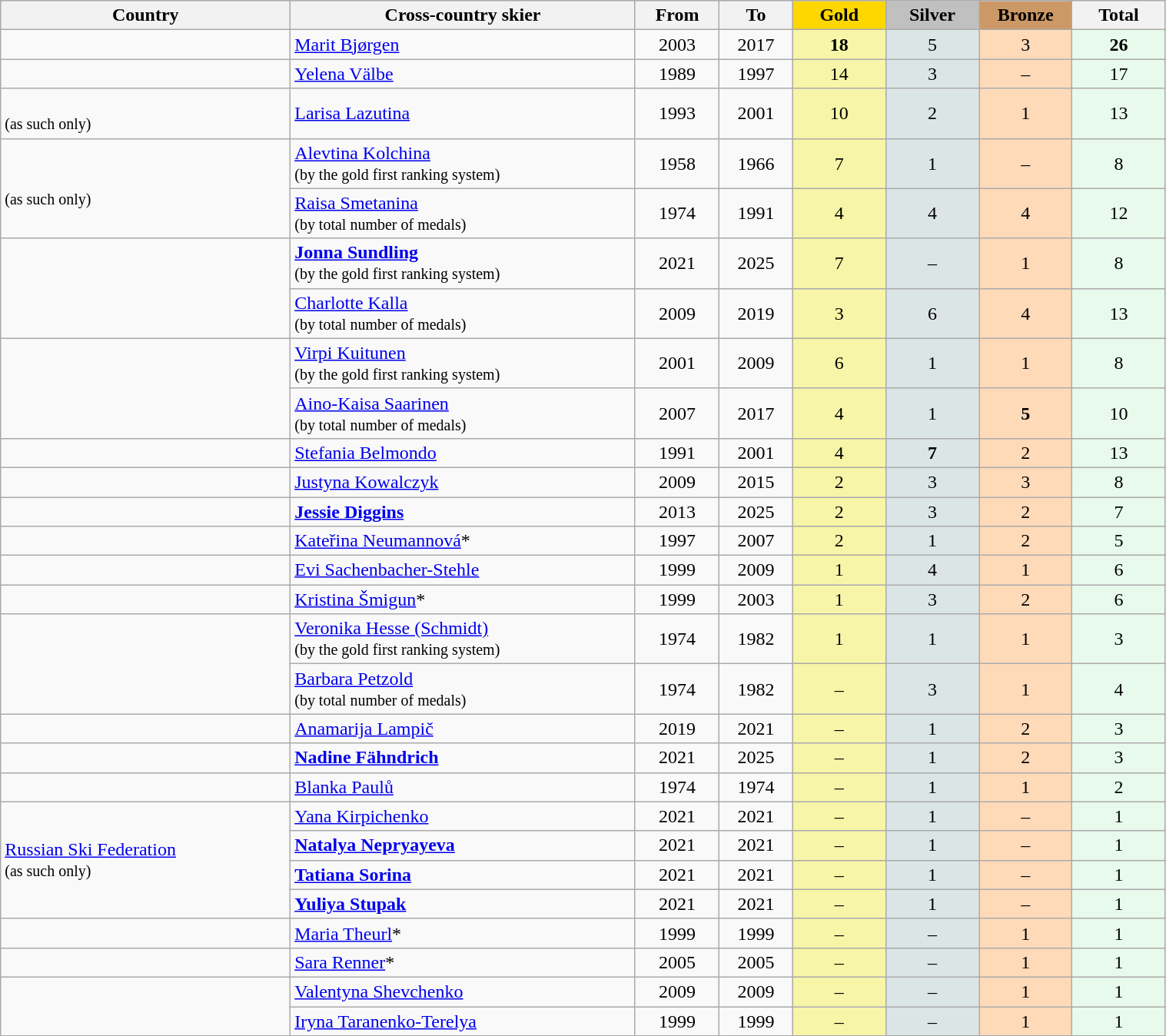<table class="wikitable plainrowheaders" width=80% style="text-align:center;">
<tr style="background-color:#EDEDED;">
<th class="hintergrundfarbe5">Country</th>
<th class="hintergrundfarbe5">Cross-country skier</th>
<th class="hintergrundfarbe5">From</th>
<th class="hintergrundfarbe5">To</th>
<th style="background:    gold; width:8%">Gold</th>
<th style="background:  silver; width:8%">Silver</th>
<th style="background: #CC9966; width:8%">Bronze</th>
<th class="hintergrundfarbe5" style="width:8%">Total</th>
</tr>
<tr align="center">
<td align="left"></td>
<td align="left"><a href='#'>Marit Bjørgen</a></td>
<td>2003</td>
<td>2017</td>
<td bgcolor="#F7F6A8"><strong>18</strong></td>
<td bgcolor="#DCE5E5">5</td>
<td bgcolor="#FFDAB9">3</td>
<td bgcolor="#E7FAEC"><strong>26</strong></td>
</tr>
<tr align="center">
<td align="left"><br></td>
<td align="left"><a href='#'>Yelena Välbe</a></td>
<td>1989</td>
<td>1997</td>
<td bgcolor="#F7F6A8">14</td>
<td bgcolor="#DCE5E5">3</td>
<td bgcolor="#FFDAB9">–</td>
<td bgcolor="#E7FAEC">17</td>
</tr>
<tr align="center">
<td align="left"> <br><small>(as such only)</small></td>
<td align="left"><a href='#'>Larisa Lazutina</a></td>
<td>1993</td>
<td>2001</td>
<td bgcolor="#F7F6A8">10</td>
<td bgcolor="#DCE5E5">2</td>
<td bgcolor="#FFDAB9">1</td>
<td bgcolor="#E7FAEC">13</td>
</tr>
<tr align="center">
<td rowspan=2 align="left"> <br><small>(as such only)</small></td>
<td align="left"><a href='#'>Alevtina Kolchina</a><br><small>(by the gold first ranking system)</small></td>
<td>1958</td>
<td>1966</td>
<td bgcolor="#F7F6A8">7</td>
<td bgcolor="#DCE5E5">1</td>
<td bgcolor="#FFDAB9">–</td>
<td bgcolor="#E7FAEC">8</td>
</tr>
<tr align="center">
<td align="left"><a href='#'>Raisa Smetanina</a><br><small>(by total number of medals)</small></td>
<td>1974</td>
<td>1991</td>
<td bgcolor="#F7F6A8">4</td>
<td bgcolor="#DCE5E5">4</td>
<td bgcolor="#FFDAB9">4</td>
<td bgcolor="#E7FAEC">12</td>
</tr>
<tr align="center">
<td rowspan=2 align="left"></td>
<td align="left"><strong><a href='#'>Jonna Sundling</a></strong><br><small>(by the gold first ranking system)</small></td>
<td>2021</td>
<td>2025</td>
<td bgcolor="#F7F6A8">7</td>
<td bgcolor="#DCE5E5">–</td>
<td bgcolor="#FFDAB9">1</td>
<td bgcolor="#E7FAEC">8</td>
</tr>
<tr align="center">
<td align="left"><a href='#'>Charlotte Kalla</a><br><small>(by total number of medals)</small></td>
<td>2009</td>
<td>2019</td>
<td bgcolor="#F7F6A8">3</td>
<td bgcolor="#DCE5E5">6</td>
<td bgcolor="#FFDAB9">4</td>
<td bgcolor="#E7FAEC">13</td>
</tr>
<tr align="center">
<td rowspan=2 align="left"></td>
<td align="left"><a href='#'>Virpi Kuitunen</a><br><small>(by the gold first ranking system)</small></td>
<td>2001</td>
<td>2009</td>
<td bgcolor="#F7F6A8">6</td>
<td bgcolor="#DCE5E5">1</td>
<td bgcolor="#FFDAB9">1</td>
<td bgcolor="#E7FAEC">8</td>
</tr>
<tr align="center">
<td align="left"><a href='#'>Aino-Kaisa Saarinen</a><br><small>(by total number of medals)</small></td>
<td>2007</td>
<td>2017</td>
<td bgcolor="#F7F6A8">4</td>
<td bgcolor="#DCE5E5">1</td>
<td bgcolor="#FFDAB9"><strong>5</strong></td>
<td bgcolor="#E7FAEC">10</td>
</tr>
<tr align="center">
<td align="left"></td>
<td align="left"><a href='#'>Stefania Belmondo</a></td>
<td>1991</td>
<td>2001</td>
<td bgcolor="#F7F6A8">4</td>
<td bgcolor="#DCE5E5"><strong>7</strong></td>
<td bgcolor="#FFDAB9">2</td>
<td bgcolor="#E7FAEC">13</td>
</tr>
<tr align="center">
<td align="left"></td>
<td align="left"><a href='#'>Justyna Kowalczyk</a></td>
<td>2009</td>
<td>2015</td>
<td bgcolor="#F7F6A8">2</td>
<td bgcolor="#DCE5E5">3</td>
<td bgcolor="#FFDAB9">3</td>
<td bgcolor="#E7FAEC">8</td>
</tr>
<tr align="center">
<td align="left"></td>
<td align="left"><strong><a href='#'>Jessie Diggins</a></strong></td>
<td>2013</td>
<td>2025</td>
<td bgcolor="#F7F6A8">2</td>
<td bgcolor="#DCE5E5">3</td>
<td bgcolor="#FFDAB9">2</td>
<td bgcolor="#E7FAEC">7</td>
</tr>
<tr align="center">
<td align="left"></td>
<td align="left"><a href='#'>Kateřina Neumannová</a>*</td>
<td>1997</td>
<td>2007</td>
<td bgcolor="#F7F6A8">2</td>
<td bgcolor="#DCE5E5">1</td>
<td bgcolor="#FFDAB9">2</td>
<td bgcolor="#E7FAEC">5</td>
</tr>
<tr align="center">
<td align="left"></td>
<td align="left"><a href='#'>Evi Sachenbacher-Stehle</a></td>
<td>1999</td>
<td>2009</td>
<td bgcolor="#F7F6A8">1</td>
<td bgcolor="#DCE5E5">4</td>
<td bgcolor="#FFDAB9">1</td>
<td bgcolor="#E7FAEC">6</td>
</tr>
<tr align="center">
<td align="left"></td>
<td align="left"><a href='#'>Kristina Šmigun</a>*</td>
<td>1999</td>
<td>2003</td>
<td bgcolor="#F7F6A8">1</td>
<td bgcolor="#DCE5E5">3</td>
<td bgcolor="#FFDAB9">2</td>
<td bgcolor="#E7FAEC">6</td>
</tr>
<tr align="center">
<td rowspan=2 align="left"></td>
<td align="left"><a href='#'>Veronika Hesse (Schmidt)</a><br><small>(by the gold first ranking system)</small></td>
<td>1974</td>
<td>1982</td>
<td bgcolor="#F7F6A8">1</td>
<td bgcolor="#DCE5E5">1</td>
<td bgcolor="#FFDAB9">1</td>
<td bgcolor="#E7FAEC">3</td>
</tr>
<tr align="center">
<td align="left"><a href='#'>Barbara Petzold</a><br><small>(by total number of medals)</small></td>
<td>1974</td>
<td>1982</td>
<td bgcolor="#F7F6A8">–</td>
<td bgcolor="#DCE5E5">3</td>
<td bgcolor="#FFDAB9">1</td>
<td bgcolor="#E7FAEC">4</td>
</tr>
<tr align="center">
<td align="left"></td>
<td align="left"><a href='#'>Anamarija Lampič</a></td>
<td>2019</td>
<td>2021</td>
<td bgcolor="#F7F6A8">–</td>
<td bgcolor="#DCE5E5">1</td>
<td bgcolor="#FFDAB9">2</td>
<td bgcolor="#E7FAEC">3</td>
</tr>
<tr align="center">
<td align="left"></td>
<td align="left"><strong><a href='#'>Nadine Fähndrich</a></strong></td>
<td>2021</td>
<td>2025</td>
<td bgcolor="#F7F6A8">–</td>
<td bgcolor="#DCE5E5">1</td>
<td bgcolor="#FFDAB9">2</td>
<td bgcolor="#E7FAEC">3</td>
</tr>
<tr align="center">
<td align="left"></td>
<td align="left"><a href='#'>Blanka Paulů</a></td>
<td>1974</td>
<td>1974</td>
<td bgcolor="#F7F6A8">–</td>
<td bgcolor="#DCE5E5">1</td>
<td bgcolor="#FFDAB9">1</td>
<td bgcolor="#E7FAEC">2</td>
</tr>
<tr align="center">
<td rowspan=4 align="left"> <a href='#'>Russian Ski Federation</a><br><small>(as such only)</small></td>
<td align="left"><a href='#'>Yana Kirpichenko</a></td>
<td>2021</td>
<td>2021</td>
<td bgcolor="#F7F6A8">–</td>
<td bgcolor="#DCE5E5">1</td>
<td bgcolor="#FFDAB9">–</td>
<td bgcolor="#E7FAEC">1</td>
</tr>
<tr align="center">
<td align="left"><strong><a href='#'>Natalya Nepryayeva</a></strong></td>
<td>2021</td>
<td>2021</td>
<td bgcolor="#F7F6A8">–</td>
<td bgcolor="#DCE5E5">1</td>
<td bgcolor="#FFDAB9">–</td>
<td bgcolor="#E7FAEC">1</td>
</tr>
<tr align="center">
<td align="left"><strong><a href='#'>Tatiana Sorina</a></strong></td>
<td>2021</td>
<td>2021</td>
<td bgcolor="#F7F6A8">–</td>
<td bgcolor="#DCE5E5">1</td>
<td bgcolor="#FFDAB9">–</td>
<td bgcolor="#E7FAEC">1</td>
</tr>
<tr align="center">
<td align="left"><strong><a href='#'>Yuliya Stupak</a></strong></td>
<td>2021</td>
<td>2021</td>
<td bgcolor="#F7F6A8">–</td>
<td bgcolor="#DCE5E5">1</td>
<td bgcolor="#FFDAB9">–</td>
<td bgcolor="#E7FAEC">1</td>
</tr>
<tr align="center">
<td align="left"></td>
<td align="left"><a href='#'>Maria Theurl</a>*</td>
<td>1999</td>
<td>1999</td>
<td bgcolor="#F7F6A8">–</td>
<td bgcolor="#DCE5E5">–</td>
<td bgcolor="#FFDAB9">1</td>
<td bgcolor="#E7FAEC">1</td>
</tr>
<tr align="center">
<td align="left"></td>
<td align="left"><a href='#'>Sara Renner</a>*</td>
<td>2005</td>
<td>2005</td>
<td bgcolor="#F7F6A8">–</td>
<td bgcolor="#DCE5E5">–</td>
<td bgcolor="#FFDAB9">1</td>
<td bgcolor="#E7FAEC">1</td>
</tr>
<tr align="center">
<td rowspan=2 align="left"></td>
<td align="left"><a href='#'>Valentyna Shevchenko</a></td>
<td>2009</td>
<td>2009</td>
<td bgcolor="#F7F6A8">–</td>
<td bgcolor="#DCE5E5">–</td>
<td bgcolor="#FFDAB9">1</td>
<td bgcolor="#E7FAEC">1</td>
</tr>
<tr align="center">
<td align="left"><a href='#'>Iryna Taranenko-Terelya</a></td>
<td>1999</td>
<td>1999</td>
<td bgcolor="#F7F6A8">–</td>
<td bgcolor="#DCE5E5">–</td>
<td bgcolor="#FFDAB9">1</td>
<td bgcolor="#E7FAEC">1</td>
</tr>
</table>
